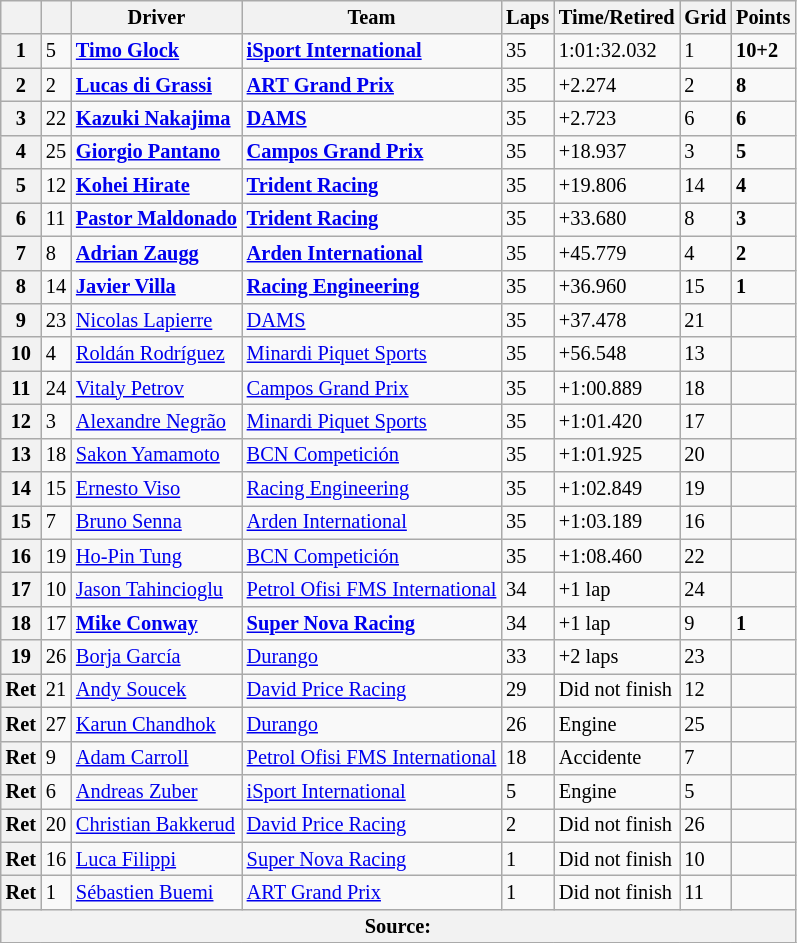<table class="wikitable" style="font-size:85%">
<tr>
<th></th>
<th></th>
<th>Driver</th>
<th>Team</th>
<th>Laps</th>
<th>Time/Retired</th>
<th>Grid</th>
<th>Points</th>
</tr>
<tr>
<th>1</th>
<td>5</td>
<td> <strong><a href='#'>Timo Glock</a></strong></td>
<td><strong><a href='#'>iSport International</a></strong></td>
<td>35</td>
<td>1:01:32.032</td>
<td>1</td>
<td><strong>10+2</strong></td>
</tr>
<tr>
<th>2</th>
<td>2</td>
<td> <strong><a href='#'>Lucas di Grassi</a></strong></td>
<td><strong><a href='#'>ART Grand Prix</a></strong></td>
<td>35</td>
<td>+2.274</td>
<td>2</td>
<td><strong>8</strong></td>
</tr>
<tr>
<th>3</th>
<td>22</td>
<td> <strong><a href='#'>Kazuki Nakajima</a></strong></td>
<td><strong><a href='#'>DAMS</a></strong></td>
<td>35</td>
<td>+2.723</td>
<td>6</td>
<td><strong>6</strong></td>
</tr>
<tr>
<th>4</th>
<td>25</td>
<td> <strong><a href='#'>Giorgio Pantano</a></strong></td>
<td><strong><a href='#'>Campos Grand Prix</a></strong></td>
<td>35</td>
<td>+18.937</td>
<td>3</td>
<td><strong>5</strong></td>
</tr>
<tr>
<th>5</th>
<td>12</td>
<td> <strong><a href='#'>Kohei Hirate</a></strong></td>
<td><strong><a href='#'>Trident Racing</a></strong></td>
<td>35</td>
<td>+19.806</td>
<td>14</td>
<td><strong>4</strong></td>
</tr>
<tr>
<th>6</th>
<td>11</td>
<td> <strong><a href='#'>Pastor Maldonado</a></strong></td>
<td><strong><a href='#'>Trident Racing</a></strong></td>
<td>35</td>
<td>+33.680</td>
<td>8</td>
<td><strong>3</strong></td>
</tr>
<tr>
<th>7</th>
<td>8</td>
<td> <strong><a href='#'>Adrian Zaugg</a></strong></td>
<td><strong><a href='#'>Arden International</a></strong></td>
<td>35</td>
<td>+45.779</td>
<td>4</td>
<td><strong>2</strong></td>
</tr>
<tr>
<th>8</th>
<td>14</td>
<td> <strong><a href='#'>Javier Villa</a></strong></td>
<td><strong><a href='#'>Racing Engineering</a></strong></td>
<td>35</td>
<td>+36.960</td>
<td>15</td>
<td><strong>1</strong></td>
</tr>
<tr>
<th>9</th>
<td>23</td>
<td> <a href='#'>Nicolas Lapierre</a></td>
<td><a href='#'>DAMS</a></td>
<td>35</td>
<td>+37.478</td>
<td>21</td>
<td></td>
</tr>
<tr>
<th>10</th>
<td>4</td>
<td> <a href='#'>Roldán Rodríguez</a></td>
<td><a href='#'>Minardi Piquet Sports</a></td>
<td>35</td>
<td>+56.548</td>
<td>13</td>
<td></td>
</tr>
<tr>
<th>11</th>
<td>24</td>
<td> <a href='#'>Vitaly Petrov</a></td>
<td><a href='#'>Campos Grand Prix</a></td>
<td>35</td>
<td>+1:00.889</td>
<td>18</td>
<td></td>
</tr>
<tr>
<th>12</th>
<td>3</td>
<td> <a href='#'>Alexandre Negrão</a></td>
<td><a href='#'>Minardi Piquet Sports</a></td>
<td>35</td>
<td>+1:01.420</td>
<td>17</td>
<td></td>
</tr>
<tr>
<th>13</th>
<td>18</td>
<td> <a href='#'>Sakon Yamamoto</a></td>
<td><a href='#'>BCN Competición</a></td>
<td>35</td>
<td>+1:01.925</td>
<td>20</td>
<td></td>
</tr>
<tr>
<th>14</th>
<td>15</td>
<td> <a href='#'>Ernesto Viso</a></td>
<td><a href='#'>Racing Engineering</a></td>
<td>35</td>
<td>+1:02.849</td>
<td>19</td>
<td></td>
</tr>
<tr>
<th>15</th>
<td>7</td>
<td> <a href='#'>Bruno Senna</a></td>
<td><a href='#'>Arden International</a></td>
<td>35</td>
<td>+1:03.189</td>
<td>16</td>
<td></td>
</tr>
<tr>
<th>16</th>
<td>19</td>
<td> <a href='#'>Ho-Pin Tung</a></td>
<td><a href='#'>BCN Competición</a></td>
<td>35</td>
<td>+1:08.460</td>
<td>22</td>
<td></td>
</tr>
<tr>
<th>17</th>
<td>10</td>
<td> <a href='#'>Jason Tahincioglu</a></td>
<td><a href='#'>Petrol Ofisi FMS International</a></td>
<td>34</td>
<td>+1 lap</td>
<td>24</td>
<td></td>
</tr>
<tr>
<th>18</th>
<td>17</td>
<td> <strong><a href='#'>Mike Conway</a></strong></td>
<td><strong><a href='#'>Super Nova Racing</a></strong></td>
<td>34</td>
<td>+1 lap</td>
<td>9</td>
<td><strong>1</strong></td>
</tr>
<tr>
<th>19</th>
<td>26</td>
<td> <a href='#'>Borja García</a></td>
<td><a href='#'>Durango</a></td>
<td>33</td>
<td>+2 laps</td>
<td>23</td>
<td></td>
</tr>
<tr>
<th>Ret</th>
<td>21</td>
<td> <a href='#'>Andy Soucek</a></td>
<td><a href='#'>David Price Racing</a></td>
<td>29</td>
<td>Did not finish</td>
<td>12</td>
<td></td>
</tr>
<tr>
<th>Ret</th>
<td>27</td>
<td> <a href='#'>Karun Chandhok</a></td>
<td><a href='#'>Durango</a></td>
<td>26</td>
<td>Engine</td>
<td>25</td>
<td></td>
</tr>
<tr>
<th>Ret</th>
<td>9</td>
<td> <a href='#'>Adam Carroll</a></td>
<td><a href='#'>Petrol Ofisi FMS International</a></td>
<td>18</td>
<td>Accidente</td>
<td>7</td>
<td></td>
</tr>
<tr>
<th>Ret</th>
<td>6</td>
<td> <a href='#'>Andreas Zuber</a></td>
<td><a href='#'>iSport International</a></td>
<td>5</td>
<td>Engine</td>
<td>5</td>
<td></td>
</tr>
<tr>
<th>Ret</th>
<td>20</td>
<td> <a href='#'>Christian Bakkerud</a></td>
<td><a href='#'>David Price Racing</a></td>
<td>2</td>
<td>Did not finish</td>
<td>26</td>
<td></td>
</tr>
<tr>
<th>Ret</th>
<td>16</td>
<td> <a href='#'>Luca Filippi</a></td>
<td><a href='#'>Super Nova Racing</a></td>
<td>1</td>
<td>Did not finish</td>
<td>10</td>
<td></td>
</tr>
<tr>
<th>Ret</th>
<td>1</td>
<td> <a href='#'>Sébastien Buemi</a></td>
<td><a href='#'>ART Grand Prix</a></td>
<td>1</td>
<td>Did not finish</td>
<td>11</td>
<td></td>
</tr>
<tr>
<th colspan="8">Source:</th>
</tr>
<tr>
</tr>
</table>
